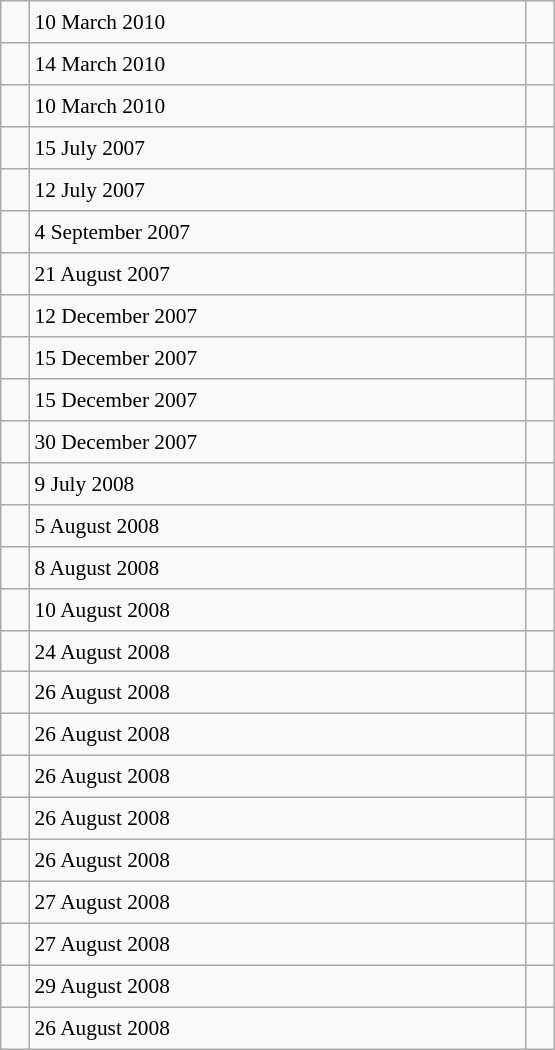<table class="wikitable" style="font-size: 89%; float: left; width: 26em; margin-right: 1em; height: 700px">
<tr>
<td></td>
<td>10 March 2010</td>
<td></td>
</tr>
<tr>
<td></td>
<td>14 March 2010</td>
<td></td>
</tr>
<tr>
<td></td>
<td>10 March 2010</td>
<td></td>
</tr>
<tr>
<td></td>
<td>15 July 2007</td>
<td></td>
</tr>
<tr>
<td></td>
<td>12 July 2007</td>
<td></td>
</tr>
<tr>
<td></td>
<td>4 September 2007</td>
<td></td>
</tr>
<tr>
<td></td>
<td>21 August 2007</td>
<td></td>
</tr>
<tr>
<td></td>
<td>12 December 2007</td>
<td></td>
</tr>
<tr>
<td></td>
<td>15 December 2007</td>
<td></td>
</tr>
<tr>
<td></td>
<td>15 December 2007</td>
<td></td>
</tr>
<tr>
<td></td>
<td>30 December 2007</td>
<td></td>
</tr>
<tr>
<td></td>
<td>9 July 2008</td>
<td></td>
</tr>
<tr>
<td></td>
<td>5 August 2008</td>
<td></td>
</tr>
<tr>
<td></td>
<td>8 August 2008</td>
<td></td>
</tr>
<tr>
<td></td>
<td>10 August 2008</td>
<td></td>
</tr>
<tr>
<td></td>
<td>24 August 2008</td>
<td></td>
</tr>
<tr>
<td></td>
<td>26 August 2008</td>
<td></td>
</tr>
<tr>
<td></td>
<td>26 August 2008</td>
<td></td>
</tr>
<tr>
<td></td>
<td>26 August 2008</td>
<td></td>
</tr>
<tr>
<td></td>
<td>26 August 2008</td>
<td></td>
</tr>
<tr>
<td></td>
<td>26 August 2008</td>
<td></td>
</tr>
<tr>
<td></td>
<td>27 August 2008</td>
<td></td>
</tr>
<tr>
<td></td>
<td>27 August 2008</td>
<td></td>
</tr>
<tr>
<td></td>
<td>29 August 2008</td>
<td></td>
</tr>
<tr>
<td></td>
<td>26 August 2008</td>
<td></td>
</tr>
</table>
